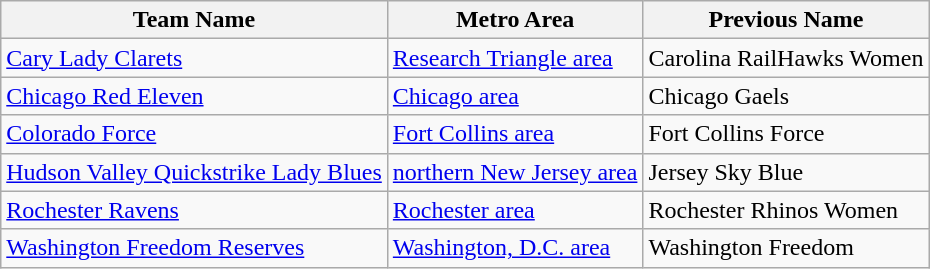<table class="wikitable">
<tr>
<th>Team Name</th>
<th>Metro Area</th>
<th>Previous Name</th>
</tr>
<tr>
<td> <a href='#'>Cary Lady Clarets</a></td>
<td><a href='#'>Research Triangle area</a></td>
<td>Carolina RailHawks Women</td>
</tr>
<tr>
<td> <a href='#'>Chicago Red Eleven</a></td>
<td><a href='#'>Chicago area</a></td>
<td>Chicago Gaels</td>
</tr>
<tr>
<td> <a href='#'>Colorado Force</a></td>
<td><a href='#'>Fort Collins area</a></td>
<td>Fort Collins Force</td>
</tr>
<tr>
<td> <a href='#'>Hudson Valley Quickstrike Lady Blues</a></td>
<td><a href='#'>northern New Jersey area</a></td>
<td>Jersey Sky Blue</td>
</tr>
<tr>
<td> <a href='#'>Rochester Ravens</a></td>
<td><a href='#'>Rochester area</a></td>
<td>Rochester Rhinos Women</td>
</tr>
<tr>
<td> <a href='#'>Washington Freedom Reserves</a></td>
<td><a href='#'>Washington, D.C. area</a></td>
<td>Washington Freedom</td>
</tr>
</table>
